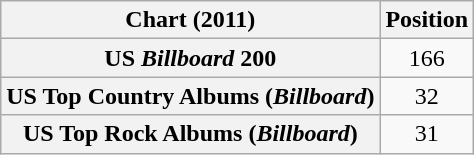<table class="wikitable sortable plainrowheaders" style="text-align:center">
<tr>
<th scope="col">Chart (2011)</th>
<th scope="col">Position</th>
</tr>
<tr>
<th scope="row">US <em>Billboard</em> 200</th>
<td>166</td>
</tr>
<tr>
<th scope="row">US Top Country Albums (<em>Billboard</em>)</th>
<td>32</td>
</tr>
<tr>
<th scope="row">US Top Rock Albums (<em>Billboard</em>)</th>
<td>31</td>
</tr>
</table>
